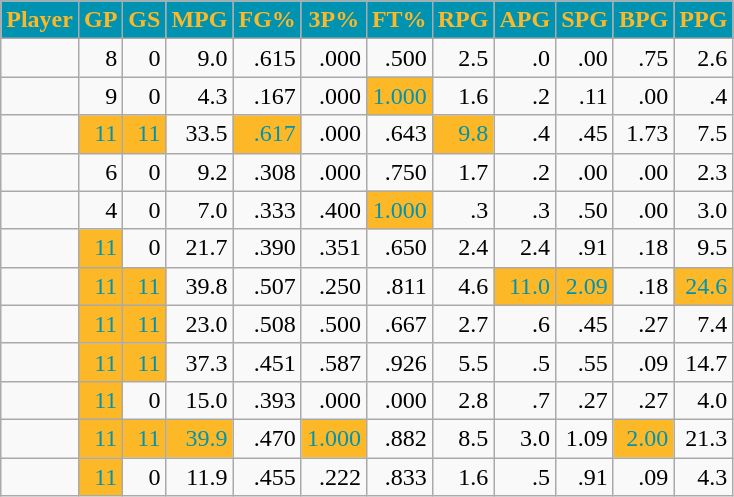<table class="wikitable sortable" style="text-align:right;">
<tr>
<th style="background:#0093B1; color:#FDB827">Player</th>
<th style="background:#0093B1; color:#FDB827">GP</th>
<th style="background:#0093B1; color:#FDB827">GS</th>
<th style="background:#0093B1; color:#FDB827">MPG</th>
<th style="background:#0093B1; color:#FDB827">FG%</th>
<th style="background:#0093B1; color:#FDB827">3P%</th>
<th style="background:#0093B1; color:#FDB827">FT%</th>
<th style="background:#0093B1; color:#FDB827">RPG</th>
<th style="background:#0093B1; color:#FDB827">APG</th>
<th style="background:#0093B1; color:#FDB827">SPG</th>
<th style="background:#0093B1; color:#FDB827">BPG</th>
<th style="background:#0093B1; color:#FDB827">PPG</th>
</tr>
<tr>
<td></td>
<td>8</td>
<td>0</td>
<td>9.0</td>
<td>.615</td>
<td>.000</td>
<td>.500</td>
<td>2.5</td>
<td>.0</td>
<td>.00</td>
<td>.75</td>
<td>2.6</td>
</tr>
<tr>
<td></td>
<td>9</td>
<td>0</td>
<td>4.3</td>
<td>.167</td>
<td>.000</td>
<td style="background:#FDB827;color:#0093B1;">1.000</td>
<td>1.6</td>
<td>.2</td>
<td>.11</td>
<td>.00</td>
<td>.4</td>
</tr>
<tr>
<td></td>
<td style="background:#FDB827;color:#0093B1;">11</td>
<td style="background:#FDB827;color:#0093B1;">11</td>
<td>33.5</td>
<td style="background:#FDB827;color:#0093B1;">.617</td>
<td>.000</td>
<td>.643</td>
<td style="background:#FDB827;color:#0093B1;">9.8</td>
<td>.4</td>
<td>.45</td>
<td>1.73</td>
<td>7.5</td>
</tr>
<tr>
<td></td>
<td>6</td>
<td>0</td>
<td>9.2</td>
<td>.308</td>
<td>.000</td>
<td>.750</td>
<td>1.7</td>
<td>.2</td>
<td>.00</td>
<td>.00</td>
<td>2.3</td>
</tr>
<tr>
<td></td>
<td>4</td>
<td>0</td>
<td>7.0</td>
<td>.333</td>
<td>.400</td>
<td style="background:#FDB827;color:#0093B1;">1.000</td>
<td>.3</td>
<td>.3</td>
<td>.50</td>
<td>.00</td>
<td>3.0</td>
</tr>
<tr>
<td></td>
<td style="background:#FDB827;color:#0093B1;">11</td>
<td>0</td>
<td>21.7</td>
<td>.390</td>
<td>.351</td>
<td>.650</td>
<td>2.4</td>
<td>2.4</td>
<td>.91</td>
<td>.18</td>
<td>9.5</td>
</tr>
<tr>
<td></td>
<td style="background:#FDB827;color:#0093B1;">11</td>
<td style="background:#FDB827;color:#0093B1;">11</td>
<td>39.8</td>
<td>.507</td>
<td>.250</td>
<td>.811</td>
<td>4.6</td>
<td style="background:#FDB827;color:#0093B1;">11.0</td>
<td style="background:#FDB827;color:#0093B1;">2.09</td>
<td>.18</td>
<td style="background:#FDB827;color:#0093B1;">24.6</td>
</tr>
<tr>
<td></td>
<td style="background:#FDB827;color:#0093B1;">11</td>
<td style="background:#FDB827;color:#0093B1;">11</td>
<td>23.0</td>
<td>.508</td>
<td>.500</td>
<td>.667</td>
<td>2.7</td>
<td>.6</td>
<td>.45</td>
<td>.27</td>
<td>7.4</td>
</tr>
<tr>
<td></td>
<td style="background:#FDB827;color:#0093B1;">11</td>
<td style="background:#FDB827;color:#0093B1;">11</td>
<td>37.3</td>
<td>.451</td>
<td>.587</td>
<td>.926</td>
<td>5.5</td>
<td>.5</td>
<td>.55</td>
<td>.09</td>
<td>14.7</td>
</tr>
<tr>
<td></td>
<td style="background:#FDB827;color:#0093B1;">11</td>
<td>0</td>
<td>15.0</td>
<td>.393</td>
<td>.000</td>
<td>.000</td>
<td>2.8</td>
<td>.7</td>
<td>.27</td>
<td>.27</td>
<td>4.0</td>
</tr>
<tr>
<td></td>
<td style="background:#FDB827;color:#0093B1;">11</td>
<td style="background:#FDB827;color:#0093B1;">11</td>
<td style="background:#FDB827;color:#0093B1;">39.9</td>
<td>.470</td>
<td style="background:#FDB827;color:#0093B1;">1.000</td>
<td>.882</td>
<td>8.5</td>
<td>3.0</td>
<td>1.09</td>
<td style="background:#FDB827;color:#0093B1;">2.00</td>
<td>21.3</td>
</tr>
<tr>
<td></td>
<td style="background:#FDB827;color:#0093B1;">11</td>
<td>0</td>
<td>11.9</td>
<td>.455</td>
<td>.222</td>
<td>.833</td>
<td>1.6</td>
<td>.5</td>
<td>.91</td>
<td>.09</td>
<td>4.3</td>
</tr>
</table>
